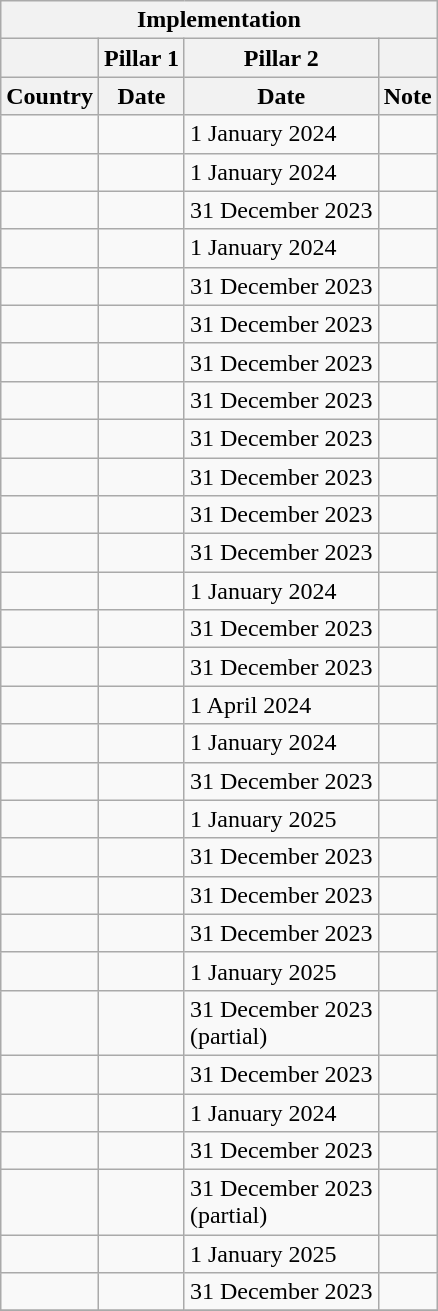<table class="wikitable sortable">
<tr>
<th colspan=4>Implementation</th>
</tr>
<tr>
<th></th>
<th>Pillar 1</th>
<th>Pillar 2</th>
<th></th>
</tr>
<tr>
<th>Country</th>
<th>Date</th>
<th>Date</th>
<th>Note</th>
</tr>
<tr>
<td></td>
<td></td>
<td>1 January 2024</td>
<td></td>
</tr>
<tr>
<td></td>
<td></td>
<td>1 January 2024</td>
<td></td>
</tr>
<tr>
<td></td>
<td></td>
<td>31 December 2023</td>
<td></td>
</tr>
<tr>
<td></td>
<td></td>
<td>1 January 2024</td>
<td></td>
</tr>
<tr>
<td></td>
<td></td>
<td>31 December 2023</td>
<td></td>
</tr>
<tr>
<td></td>
<td></td>
<td>31 December 2023</td>
<td></td>
</tr>
<tr>
<td></td>
<td></td>
<td>31 December 2023</td>
<td></td>
</tr>
<tr>
<td></td>
<td></td>
<td>31 December 2023</td>
<td></td>
</tr>
<tr>
<td></td>
<td></td>
<td>31 December 2023</td>
<td></td>
</tr>
<tr>
<td></td>
<td></td>
<td>31 December 2023</td>
<td></td>
</tr>
<tr>
<td></td>
<td></td>
<td>31 December 2023</td>
<td></td>
</tr>
<tr>
<td></td>
<td></td>
<td>31 December 2023</td>
<td></td>
</tr>
<tr>
<td></td>
<td></td>
<td>1 January 2024</td>
<td></td>
</tr>
<tr>
<td></td>
<td></td>
<td>31 December 2023</td>
<td></td>
</tr>
<tr>
<td></td>
<td></td>
<td>31 December 2023</td>
<td></td>
</tr>
<tr>
<td></td>
<td></td>
<td>1 April 2024</td>
<td></td>
</tr>
<tr>
<td></td>
<td></td>
<td>1 January 2024</td>
<td></td>
</tr>
<tr>
<td></td>
<td></td>
<td>31 December 2023</td>
<td></td>
</tr>
<tr>
<td></td>
<td></td>
<td>1 January 2025</td>
<td></td>
</tr>
<tr>
<td></td>
<td></td>
<td>31 December 2023</td>
<td></td>
</tr>
<tr>
<td></td>
<td></td>
<td>31 December 2023</td>
<td></td>
</tr>
<tr>
<td></td>
<td></td>
<td>31 December 2023</td>
<td></td>
</tr>
<tr>
<td></td>
<td></td>
<td>1 January 2025</td>
<td></td>
</tr>
<tr>
<td></td>
<td></td>
<td>31 December 2023 <br>(partial)</td>
<td></td>
</tr>
<tr>
<td></td>
<td></td>
<td>31 December 2023</td>
<td></td>
</tr>
<tr>
<td></td>
<td></td>
<td>1 January 2024</td>
<td></td>
</tr>
<tr>
<td></td>
<td></td>
<td>31 December 2023</td>
<td></td>
</tr>
<tr>
<td></td>
<td></td>
<td>31 December 2023 <br>(partial)</td>
<td></td>
</tr>
<tr>
<td></td>
<td></td>
<td>1 January 2025</td>
<td></td>
</tr>
<tr>
<td></td>
<td></td>
<td>31 December 2023</td>
<td></td>
</tr>
<tr>
</tr>
</table>
